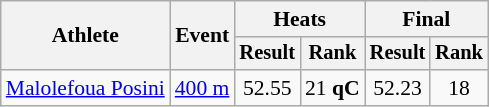<table class="wikitable" style="font-size:90%">
<tr>
<th rowspan=2>Athlete</th>
<th rowspan=2>Event</th>
<th colspan=2>Heats</th>
<th colspan=2>Final</th>
</tr>
<tr style="font-size:95%">
<th>Result</th>
<th>Rank</th>
<th>Result</th>
<th>Rank</th>
</tr>
<tr align=center>
<td align=left><a href='#'>Malolefoua Posini</a></td>
<td align=left><a href='#'>400 m</a></td>
<td>52.55</td>
<td>21 <strong>qC</strong></td>
<td>52.23</td>
<td>18</td>
</tr>
</table>
